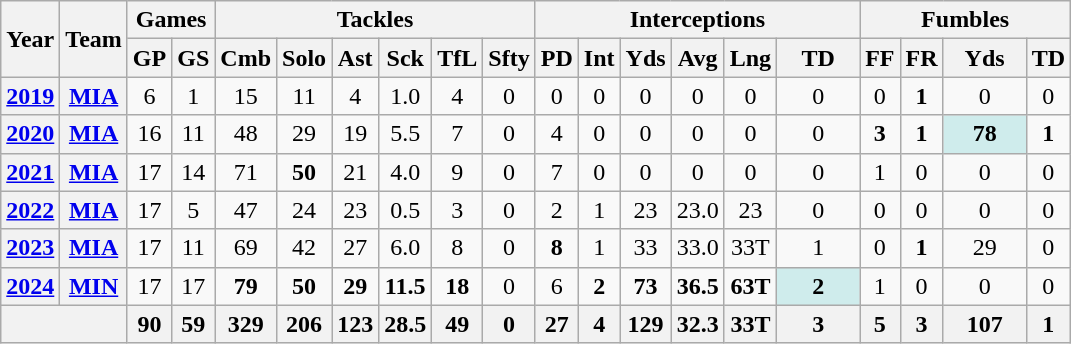<table class="wikitable" style="text-align:center;">
<tr>
<th rowspan="2">Year</th>
<th rowspan="2">Team</th>
<th colspan="2">Games</th>
<th colspan="6">Tackles</th>
<th colspan="6">Interceptions</th>
<th colspan="4">Fumbles</th>
</tr>
<tr>
<th>GP</th>
<th>GS</th>
<th>Cmb</th>
<th>Solo</th>
<th>Ast</th>
<th>Sck</th>
<th>TfL</th>
<th>Sfty</th>
<th>PD</th>
<th>Int</th>
<th>Yds</th>
<th>Avg</th>
<th>Lng</th>
<th>TD</th>
<th>FF</th>
<th>FR</th>
<th>Yds</th>
<th>TD</th>
</tr>
<tr>
<th><a href='#'>2019</a></th>
<th><a href='#'>MIA</a></th>
<td>6</td>
<td>1</td>
<td>15</td>
<td>11</td>
<td>4</td>
<td>1.0</td>
<td>4</td>
<td>0</td>
<td>0</td>
<td>0</td>
<td>0</td>
<td>0</td>
<td>0</td>
<td>0</td>
<td>0</td>
<td><strong>1</strong></td>
<td>0</td>
<td>0</td>
</tr>
<tr>
<th><a href='#'>2020</a></th>
<th><a href='#'>MIA</a></th>
<td>16</td>
<td>11</td>
<td>48</td>
<td>29</td>
<td>19</td>
<td>5.5</td>
<td>7</td>
<td>0</td>
<td>4</td>
<td>0</td>
<td>0</td>
<td>0</td>
<td>0</td>
<td>0</td>
<td><strong>3</strong></td>
<td><strong>1</strong></td>
<td style="background:#cfecec; width:3em;"><strong>78</strong></td>
<td><strong>1</strong></td>
</tr>
<tr>
<th><a href='#'>2021</a></th>
<th><a href='#'>MIA</a></th>
<td>17</td>
<td>14</td>
<td>71</td>
<td><strong>50</strong></td>
<td>21</td>
<td>4.0</td>
<td>9</td>
<td>0</td>
<td>7</td>
<td>0</td>
<td>0</td>
<td>0</td>
<td>0</td>
<td>0</td>
<td>1</td>
<td>0</td>
<td>0</td>
<td>0</td>
</tr>
<tr>
<th><a href='#'>2022</a></th>
<th><a href='#'>MIA</a></th>
<td>17</td>
<td>5</td>
<td>47</td>
<td>24</td>
<td>23</td>
<td>0.5</td>
<td>3</td>
<td>0</td>
<td>2</td>
<td>1</td>
<td>23</td>
<td>23.0</td>
<td>23</td>
<td>0</td>
<td>0</td>
<td>0</td>
<td>0</td>
<td>0</td>
</tr>
<tr>
<th><a href='#'>2023</a></th>
<th><a href='#'>MIA</a></th>
<td>17</td>
<td>11</td>
<td>69</td>
<td>42</td>
<td>27</td>
<td>6.0</td>
<td>8</td>
<td>0</td>
<td><strong>8</strong></td>
<td>1</td>
<td>33</td>
<td>33.0</td>
<td>33T</td>
<td>1</td>
<td>0</td>
<td><strong>1</strong></td>
<td>29</td>
<td>0</td>
</tr>
<tr>
<th><a href='#'>2024</a></th>
<th><a href='#'>MIN</a></th>
<td>17</td>
<td>17</td>
<td><strong>79</strong></td>
<td><strong>50</strong></td>
<td><strong>29</strong></td>
<td><strong>11.5</strong></td>
<td><strong>18</strong></td>
<td>0</td>
<td>6</td>
<td><strong>2</strong></td>
<td><strong>73</strong></td>
<td><strong>36.5</strong></td>
<td><strong>63T</strong></td>
<td style="background:#cfecec; width:3em;"><strong>2</strong></td>
<td>1</td>
<td>0</td>
<td>0</td>
<td>0</td>
</tr>
<tr>
<th colspan="2"></th>
<th>90</th>
<th>59</th>
<th>329</th>
<th>206</th>
<th>123</th>
<th>28.5</th>
<th>49</th>
<th>0</th>
<th>27</th>
<th>4</th>
<th>129</th>
<th>32.3</th>
<th>33T</th>
<th>3</th>
<th>5</th>
<th>3</th>
<th>107</th>
<th>1</th>
</tr>
</table>
